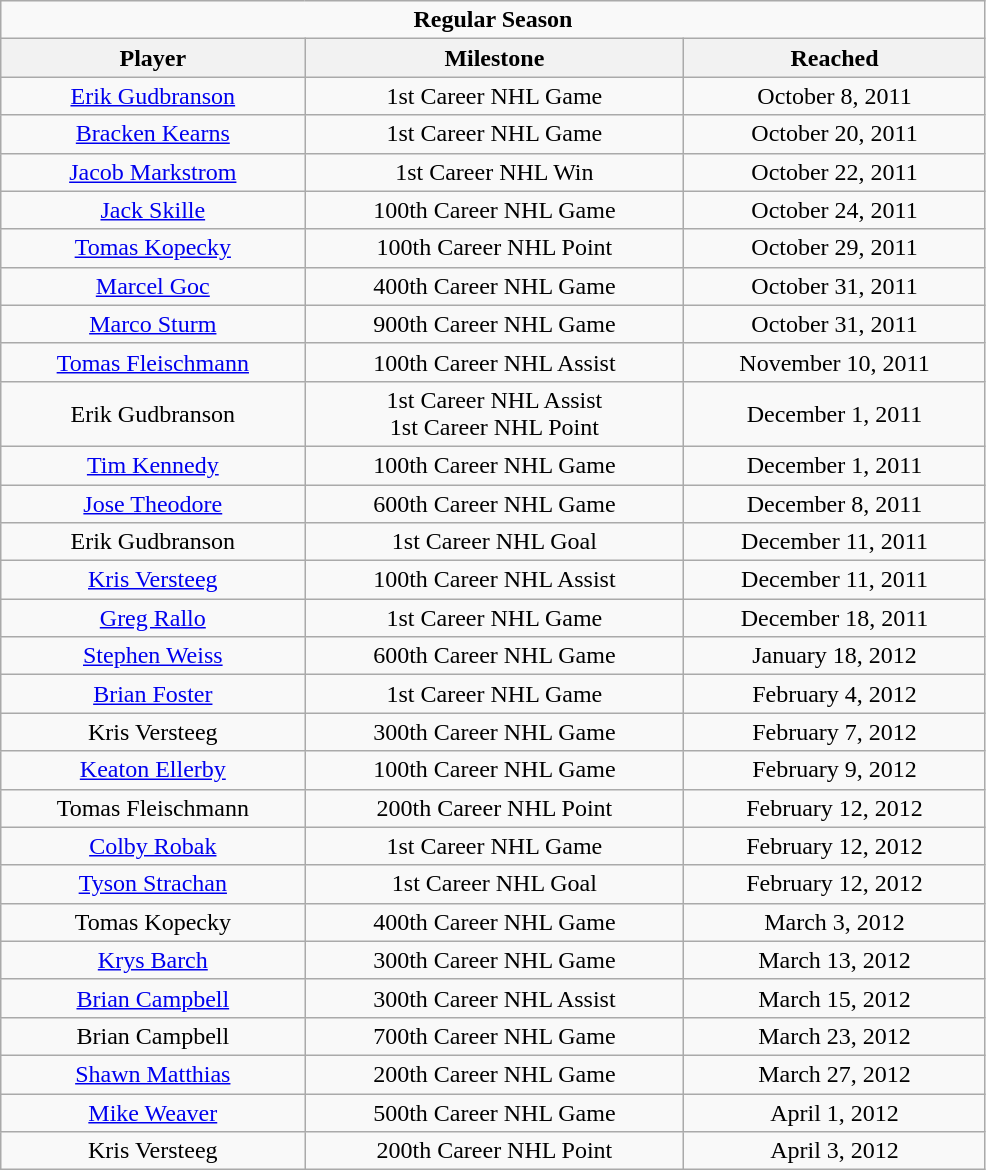<table class="wikitable" width="52%" style="text-align:center">
<tr>
<td colspan="10" align="center"><strong>Regular Season</strong></td>
</tr>
<tr>
<th>Player</th>
<th>Milestone</th>
<th>Reached</th>
</tr>
<tr>
<td><a href='#'>Erik Gudbranson</a></td>
<td>1st Career NHL Game</td>
<td>October 8, 2011</td>
</tr>
<tr>
<td><a href='#'>Bracken Kearns</a></td>
<td>1st Career NHL Game</td>
<td>October 20, 2011</td>
</tr>
<tr>
<td><a href='#'>Jacob Markstrom</a></td>
<td>1st Career NHL Win</td>
<td>October 22, 2011</td>
</tr>
<tr>
<td><a href='#'>Jack Skille</a></td>
<td>100th Career NHL Game</td>
<td>October 24, 2011</td>
</tr>
<tr>
<td><a href='#'>Tomas Kopecky</a></td>
<td>100th Career NHL Point</td>
<td>October 29, 2011</td>
</tr>
<tr>
<td><a href='#'>Marcel Goc</a></td>
<td>400th Career NHL Game</td>
<td>October 31, 2011</td>
</tr>
<tr>
<td><a href='#'>Marco Sturm</a></td>
<td>900th Career NHL Game</td>
<td>October 31, 2011</td>
</tr>
<tr>
<td><a href='#'>Tomas Fleischmann</a></td>
<td>100th Career NHL Assist</td>
<td>November 10, 2011</td>
</tr>
<tr>
<td>Erik Gudbranson</td>
<td>1st Career NHL Assist<br>1st Career NHL Point</td>
<td>December 1, 2011</td>
</tr>
<tr>
<td><a href='#'>Tim Kennedy</a></td>
<td>100th Career NHL Game</td>
<td>December 1, 2011</td>
</tr>
<tr>
<td><a href='#'>Jose Theodore</a></td>
<td>600th Career NHL Game</td>
<td>December 8, 2011</td>
</tr>
<tr>
<td>Erik Gudbranson</td>
<td>1st Career NHL Goal</td>
<td>December 11, 2011</td>
</tr>
<tr>
<td><a href='#'>Kris Versteeg</a></td>
<td>100th Career NHL Assist</td>
<td>December 11, 2011</td>
</tr>
<tr>
<td><a href='#'>Greg Rallo</a></td>
<td>1st Career NHL Game</td>
<td>December 18, 2011</td>
</tr>
<tr>
<td><a href='#'>Stephen Weiss</a></td>
<td>600th Career NHL Game</td>
<td>January 18, 2012</td>
</tr>
<tr>
<td><a href='#'>Brian Foster</a></td>
<td>1st Career NHL Game</td>
<td>February 4, 2012</td>
</tr>
<tr>
<td>Kris Versteeg</td>
<td>300th Career NHL Game</td>
<td>February 7, 2012</td>
</tr>
<tr>
<td><a href='#'>Keaton Ellerby</a></td>
<td>100th Career NHL Game</td>
<td>February 9, 2012</td>
</tr>
<tr>
<td>Tomas Fleischmann</td>
<td>200th Career NHL Point</td>
<td>February 12, 2012</td>
</tr>
<tr>
<td><a href='#'>Colby Robak</a></td>
<td>1st Career NHL Game</td>
<td>February 12, 2012</td>
</tr>
<tr>
<td><a href='#'>Tyson Strachan</a></td>
<td>1st Career NHL Goal</td>
<td>February 12, 2012</td>
</tr>
<tr>
<td>Tomas Kopecky</td>
<td>400th Career NHL Game</td>
<td>March 3, 2012</td>
</tr>
<tr>
<td><a href='#'>Krys Barch</a></td>
<td>300th Career NHL Game</td>
<td>March 13, 2012</td>
</tr>
<tr>
<td><a href='#'>Brian Campbell</a></td>
<td>300th Career NHL Assist</td>
<td>March 15, 2012</td>
</tr>
<tr>
<td>Brian Campbell</td>
<td>700th Career NHL Game</td>
<td>March 23, 2012</td>
</tr>
<tr>
<td><a href='#'>Shawn Matthias</a></td>
<td>200th Career NHL Game</td>
<td>March 27, 2012</td>
</tr>
<tr>
<td><a href='#'>Mike Weaver</a></td>
<td>500th Career NHL Game</td>
<td>April 1, 2012</td>
</tr>
<tr>
<td>Kris Versteeg</td>
<td>200th Career NHL Point</td>
<td>April 3, 2012</td>
</tr>
</table>
